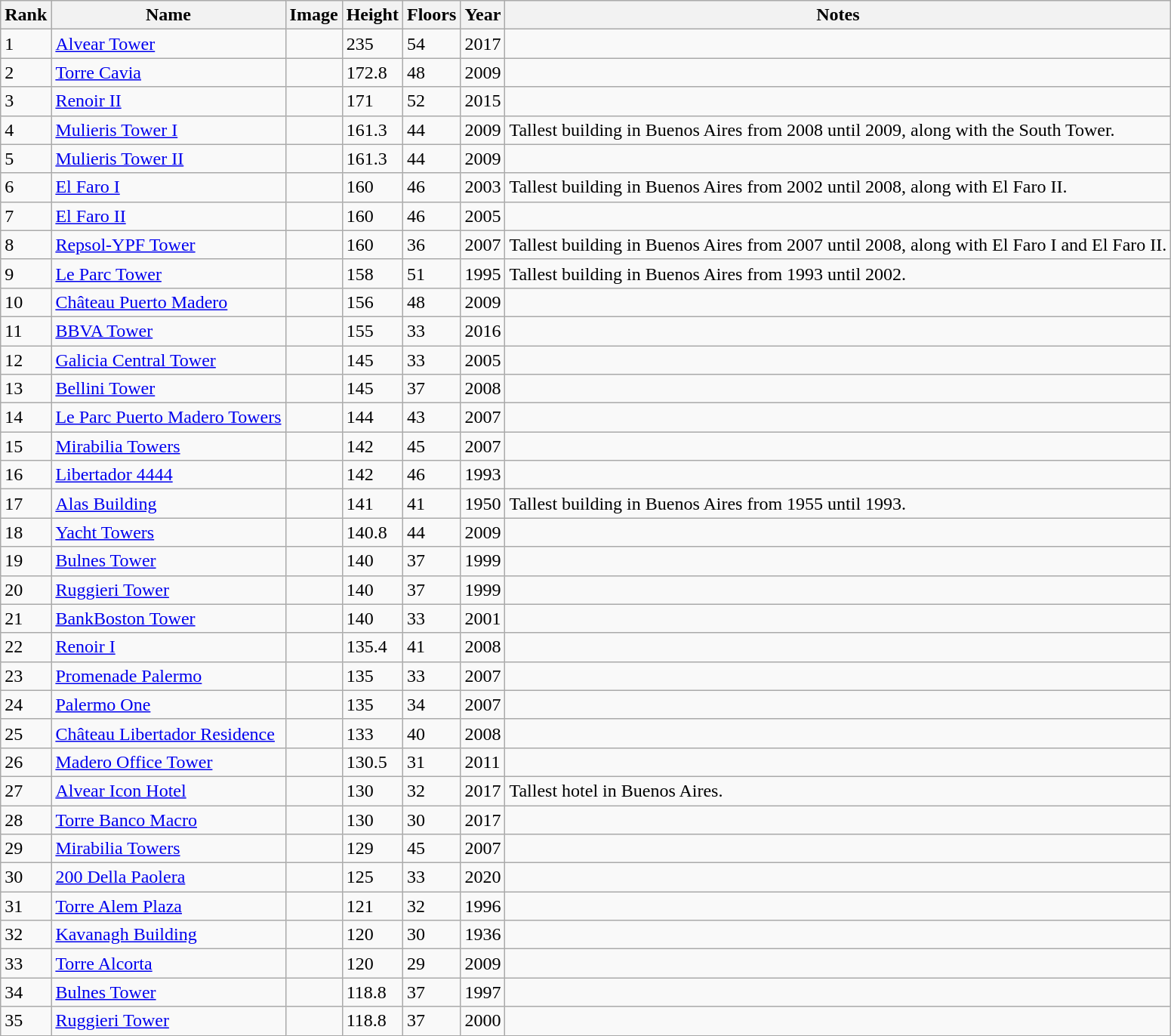<table class="wikitable sortable">
<tr>
<th>Rank</th>
<th>Name</th>
<th>Image</th>
<th>Height<br></th>
<th>Floors</th>
<th>Year</th>
<th class="unsortable">Notes</th>
</tr>
<tr>
<td>1</td>
<td><a href='#'>Alvear Tower</a></td>
<td></td>
<td>235</td>
<td>54</td>
<td>2017</td>
<td></td>
</tr>
<tr>
<td>2</td>
<td><a href='#'>Torre Cavia</a></td>
<td></td>
<td>172.8</td>
<td>48</td>
<td>2009</td>
<td></td>
</tr>
<tr>
<td>3</td>
<td><a href='#'>Renoir II</a></td>
<td></td>
<td>171</td>
<td>52</td>
<td>2015</td>
<td></td>
</tr>
<tr>
<td>4</td>
<td><a href='#'>Mulieris Tower I</a></td>
<td></td>
<td>161.3</td>
<td>44</td>
<td>2009</td>
<td>Tallest building in Buenos Aires from 2008 until 2009, along with the South Tower.</td>
</tr>
<tr>
<td>5</td>
<td><a href='#'>Mulieris Tower II</a></td>
<td></td>
<td>161.3</td>
<td>44</td>
<td>2009</td>
<td></td>
</tr>
<tr>
<td>6</td>
<td><a href='#'>El Faro I</a></td>
<td></td>
<td>160</td>
<td>46</td>
<td>2003</td>
<td>Tallest building in Buenos Aires from 2002 until 2008, along with El Faro II.</td>
</tr>
<tr>
<td>7</td>
<td><a href='#'>El Faro II</a></td>
<td></td>
<td>160</td>
<td>46</td>
<td>2005</td>
<td></td>
</tr>
<tr>
<td>8</td>
<td><a href='#'>Repsol-YPF Tower</a></td>
<td></td>
<td>160</td>
<td>36</td>
<td>2007</td>
<td>Tallest building in Buenos Aires from 2007 until 2008, along with El Faro I and El Faro II.</td>
</tr>
<tr>
<td>9</td>
<td><a href='#'>Le Parc Tower</a></td>
<td></td>
<td>158</td>
<td>51</td>
<td>1995</td>
<td>Tallest building in Buenos Aires from 1993 until 2002.</td>
</tr>
<tr>
<td>10</td>
<td><a href='#'>Château Puerto Madero</a></td>
<td></td>
<td>156</td>
<td>48</td>
<td>2009</td>
<td></td>
</tr>
<tr>
<td>11</td>
<td><a href='#'>BBVA Tower</a></td>
<td></td>
<td>155</td>
<td>33</td>
<td>2016<br><small></small></td>
<td align="left"></td>
</tr>
<tr>
<td>12</td>
<td><a href='#'>Galicia Central Tower</a></td>
<td></td>
<td>145</td>
<td>33</td>
<td>2005</td>
<td></td>
</tr>
<tr>
<td>13</td>
<td><a href='#'>Bellini Tower</a></td>
<td></td>
<td>145</td>
<td>37</td>
<td>2008</td>
<td></td>
</tr>
<tr>
<td>14</td>
<td><a href='#'>Le Parc Puerto Madero Towers</a></td>
<td></td>
<td>144</td>
<td>43</td>
<td>2007</td>
<td></td>
</tr>
<tr>
<td>15</td>
<td><a href='#'>Mirabilia Towers</a></td>
<td></td>
<td>142</td>
<td>45</td>
<td>2007</td>
<td></td>
</tr>
<tr>
<td>16</td>
<td><a href='#'>Libertador 4444</a></td>
<td></td>
<td>142</td>
<td>46</td>
<td>1993</td>
<td></td>
</tr>
<tr>
<td>17</td>
<td><a href='#'>Alas Building</a></td>
<td></td>
<td>141</td>
<td>41</td>
<td>1950</td>
<td>Tallest building in Buenos Aires from 1955 until 1993.</td>
</tr>
<tr>
<td>18</td>
<td><a href='#'>Yacht Towers</a></td>
<td></td>
<td>140.8</td>
<td>44</td>
<td>2009</td>
<td></td>
</tr>
<tr>
<td>19</td>
<td><a href='#'>Bulnes Tower</a></td>
<td></td>
<td>140</td>
<td>37</td>
<td>1999</td>
<td></td>
</tr>
<tr>
<td>20</td>
<td><a href='#'>Ruggieri Tower</a></td>
<td></td>
<td>140</td>
<td>37</td>
<td>1999</td>
<td></td>
</tr>
<tr>
<td>21</td>
<td><a href='#'>BankBoston Tower</a></td>
<td></td>
<td>140</td>
<td>33</td>
<td>2001</td>
<td></td>
</tr>
<tr>
<td>22</td>
<td><a href='#'>Renoir I</a></td>
<td></td>
<td>135.4</td>
<td>41</td>
<td>2008</td>
<td></td>
</tr>
<tr>
<td>23</td>
<td><a href='#'>Promenade Palermo</a></td>
<td></td>
<td>135</td>
<td>33</td>
<td>2007</td>
<td></td>
</tr>
<tr>
<td>24</td>
<td><a href='#'>Palermo One</a></td>
<td></td>
<td>135</td>
<td>34</td>
<td>2007</td>
<td></td>
</tr>
<tr>
<td>25</td>
<td><a href='#'>Château Libertador Residence</a></td>
<td></td>
<td>133</td>
<td>40</td>
<td>2008</td>
<td></td>
</tr>
<tr>
<td>26</td>
<td><a href='#'>Madero Office Tower</a></td>
<td></td>
<td>130.5</td>
<td>31</td>
<td>2011</td>
<td></td>
</tr>
<tr>
<td>27</td>
<td><a href='#'>Alvear Icon Hotel</a></td>
<td></td>
<td>130</td>
<td>32</td>
<td>2017<br><small></small></td>
<td align="left">Tallest hotel in Buenos Aires.</td>
</tr>
<tr>
<td>28</td>
<td><a href='#'>Torre Banco Macro</a></td>
<td></td>
<td>130</td>
<td>30</td>
<td>2017<br><small></small></td>
<td align="left"></td>
</tr>
<tr>
<td>29</td>
<td><a href='#'>Mirabilia Towers</a></td>
<td></td>
<td>129</td>
<td>45</td>
<td>2007</td>
<td></td>
</tr>
<tr>
<td>30</td>
<td><a href='#'>200 Della Paolera</a></td>
<td></td>
<td>125</td>
<td>33</td>
<td>2020</td>
<td></td>
</tr>
<tr>
<td>31</td>
<td><a href='#'>Torre Alem Plaza</a></td>
<td></td>
<td>121</td>
<td>32</td>
<td>1996</td>
<td></td>
</tr>
<tr>
<td>32</td>
<td><a href='#'>Kavanagh Building</a></td>
<td></td>
<td>120</td>
<td>30</td>
<td>1936</td>
<td></td>
</tr>
<tr>
<td>33</td>
<td><a href='#'>Torre Alcorta</a></td>
<td></td>
<td>120</td>
<td>29</td>
<td>2009</td>
<td></td>
</tr>
<tr>
<td>34</td>
<td><a href='#'>Bulnes Tower</a></td>
<td></td>
<td>118.8</td>
<td>37</td>
<td>1997</td>
<td></td>
</tr>
<tr>
<td>35</td>
<td><a href='#'>Ruggieri Tower</a></td>
<td></td>
<td>118.8</td>
<td>37</td>
<td>2000</td>
<td></td>
</tr>
</table>
